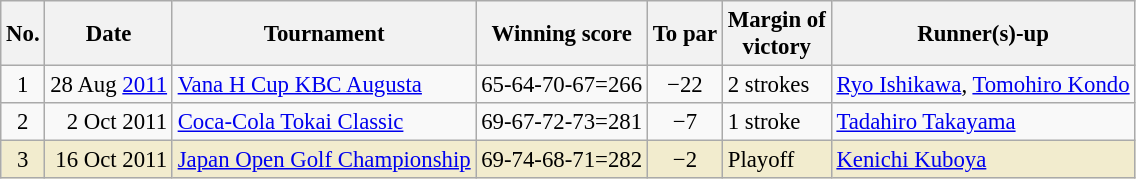<table class="wikitable" style="font-size:95%;">
<tr>
<th>No.</th>
<th>Date</th>
<th>Tournament</th>
<th>Winning score</th>
<th>To par</th>
<th>Margin of<br>victory</th>
<th>Runner(s)-up</th>
</tr>
<tr>
<td align=center>1</td>
<td align=right>28 Aug <a href='#'>2011</a></td>
<td><a href='#'>Vana H Cup KBC Augusta</a></td>
<td>65-64-70-67=266</td>
<td align=center>−22</td>
<td>2 strokes</td>
<td> <a href='#'>Ryo Ishikawa</a>,  <a href='#'>Tomohiro Kondo</a></td>
</tr>
<tr>
<td align=center>2</td>
<td align=right>2 Oct 2011</td>
<td><a href='#'>Coca-Cola Tokai Classic</a></td>
<td>69-67-72-73=281</td>
<td align=center>−7</td>
<td>1 stroke</td>
<td> <a href='#'>Tadahiro Takayama</a></td>
</tr>
<tr style="background:#f2ecce;">
<td align=center>3</td>
<td align=right>16 Oct 2011</td>
<td><a href='#'>Japan Open Golf Championship</a></td>
<td>69-74-68-71=282</td>
<td align=center>−2</td>
<td>Playoff</td>
<td> <a href='#'>Kenichi Kuboya</a></td>
</tr>
</table>
